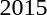<table>
<tr>
<td rowspan=2>2015<br></td>
<td rowspan=2></td>
<td rowspan=2></td>
<td></td>
</tr>
<tr>
<td></td>
</tr>
</table>
